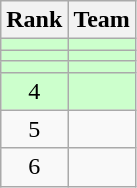<table class="wikitable">
<tr>
<th>Rank</th>
<th>Team</th>
</tr>
<tr bgcolor=#ccffcc>
<td align=center></td>
<td></td>
</tr>
<tr bgcolor=#ccffcc>
<td align=center></td>
<td></td>
</tr>
<tr bgcolor=#ccffcc>
<td align=center></td>
<td></td>
</tr>
<tr bgcolor=#ccffcc>
<td align=center>4</td>
<td></td>
</tr>
<tr>
<td align=center>5</td>
<td></td>
</tr>
<tr>
<td align=center>6</td>
<td></td>
</tr>
</table>
